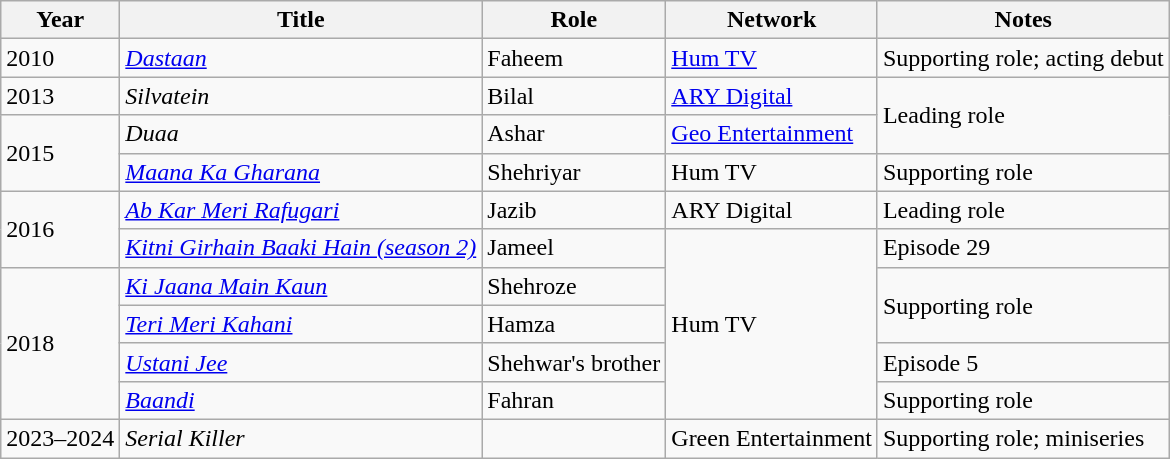<table class="wikitable sortable">
<tr>
<th>Year</th>
<th>Title</th>
<th>Role</th>
<th>Network</th>
<th>Notes</th>
</tr>
<tr>
<td>2010</td>
<td><em><a href='#'>Dastaan</a></em></td>
<td>Faheem</td>
<td><a href='#'>Hum TV</a></td>
<td>Supporting role; acting debut</td>
</tr>
<tr>
<td>2013</td>
<td><em>Silvatein</em></td>
<td>Bilal</td>
<td><a href='#'>ARY Digital</a></td>
<td rowspan="2">Leading role</td>
</tr>
<tr>
<td rowspan="2">2015</td>
<td><em>Duaa</em></td>
<td>Ashar</td>
<td><a href='#'>Geo Entertainment</a></td>
</tr>
<tr>
<td><em><a href='#'>Maana Ka Gharana</a></em></td>
<td>Shehriyar</td>
<td>Hum TV</td>
<td>Supporting role</td>
</tr>
<tr>
<td rowspan="2">2016</td>
<td><em><a href='#'>Ab Kar Meri Rafugari</a></em></td>
<td>Jazib</td>
<td>ARY Digital</td>
<td>Leading role</td>
</tr>
<tr>
<td><em><a href='#'>Kitni Girhain Baaki Hain (season 2)</a></em></td>
<td>Jameel</td>
<td rowspan="5">Hum TV</td>
<td>Episode 29</td>
</tr>
<tr>
<td rowspan="4">2018</td>
<td><em><a href='#'>Ki Jaana Main Kaun</a></em></td>
<td>Shehroze</td>
<td rowspan="2">Supporting role</td>
</tr>
<tr>
<td><em><a href='#'>Teri Meri Kahani</a></em></td>
<td>Hamza</td>
</tr>
<tr>
<td><em><a href='#'>Ustani Jee</a></em></td>
<td>Shehwar's brother</td>
<td>Episode 5</td>
</tr>
<tr>
<td><em><a href='#'>Baandi</a></em></td>
<td>Fahran</td>
<td>Supporting role</td>
</tr>
<tr>
<td>2023–2024</td>
<td><em>Serial Killer</em></td>
<td></td>
<td>Green Entertainment</td>
<td>Supporting role; miniseries</td>
</tr>
</table>
